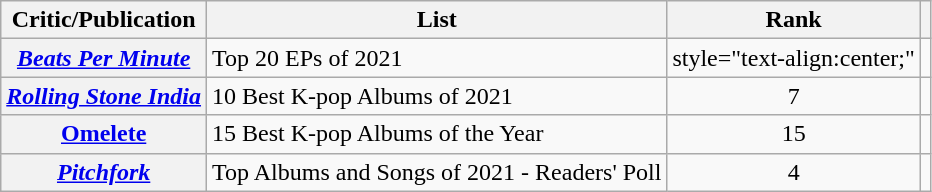<table class="wikitable sortable plainrowheaders">
<tr>
<th>Critic/Publication</th>
<th scope="col" class="unsortable">List</th>
<th data-sort-type="number">Rank</th>
<th scope="col" class="unsortable"></th>
</tr>
<tr>
<th scope="row"><em><a href='#'>Beats Per Minute</a></em></th>
<td>Top 20 EPs of 2021</td>
<td>style="text-align:center;" </td>
<td style="text-align:center;"></td>
</tr>
<tr>
<th scope="row"><em><a href='#'>Rolling Stone India</a></em></th>
<td>10 Best K-pop Albums of 2021</td>
<td style="text-align:center;">7</td>
<td style="text-align:center;"></td>
</tr>
<tr>
<th scope="row"><a href='#'>Omelete</a></th>
<td>15 Best K-pop Albums of the Year</td>
<td style="text-align:center;">15</td>
<td style="text-align:center;"></td>
</tr>
<tr>
<th scope="row"><em><a href='#'>Pitchfork</a></em></th>
<td>Top Albums and Songs of 2021 - Readers' Poll</td>
<td style="text-align:center;">4</td>
<td style="text-align:center;"></td>
</tr>
</table>
